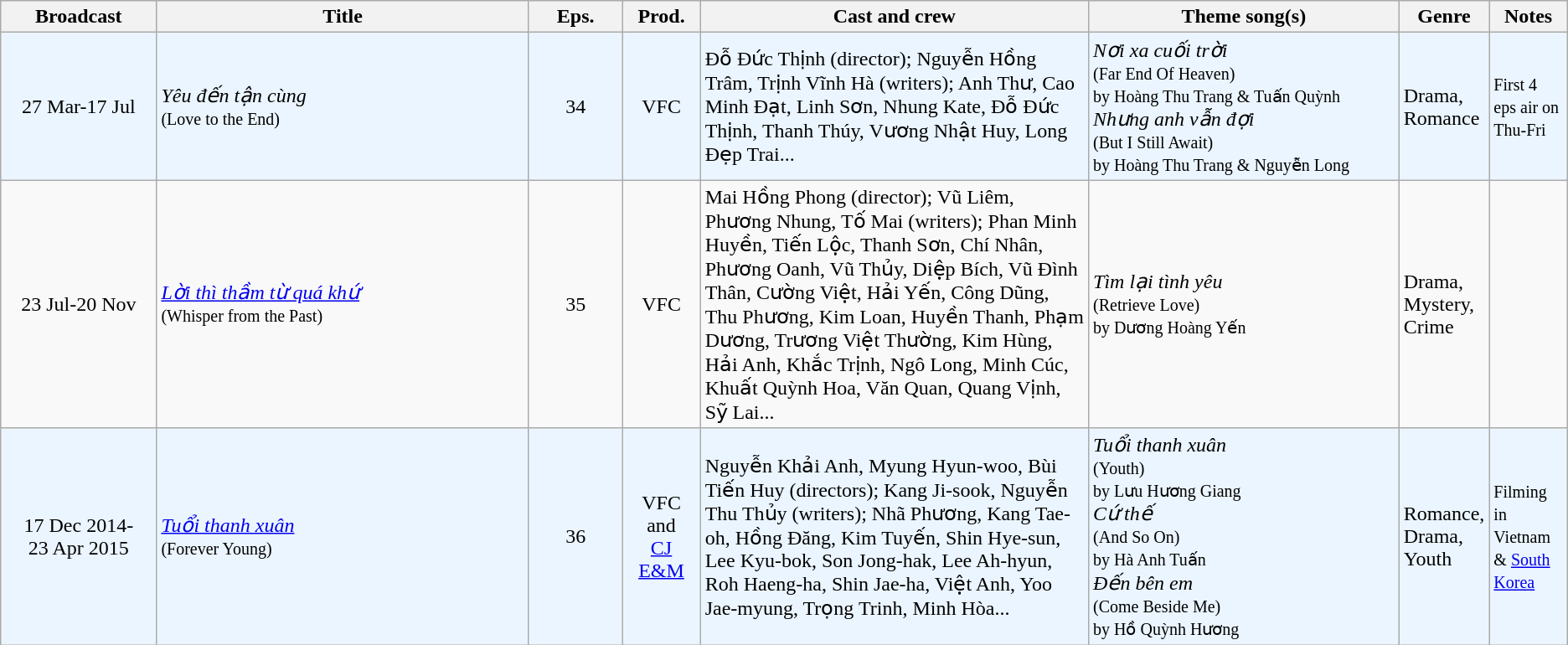<table class="wikitable sortable">
<tr>
<th style="width:10%;">Broadcast</th>
<th style="width:24%;">Title</th>
<th style="width:6%;">Eps.</th>
<th style="width:5%;">Prod.</th>
<th style="width:25%;">Cast and crew</th>
<th style="width:20%;">Theme song(s)</th>
<th style="width:5%;">Genre</th>
<th style="width:5%;">Notes</th>
</tr>
<tr ---- bgcolor="#ebf5ff">
<td style="text-align:center;">27 Mar-17 Jul <br></td>
<td><em>Yêu đến tận cùng</em> <br><small>(Love to the End)</small></td>
<td style="text-align:center;">34</td>
<td style="text-align:center;">VFC</td>
<td>Đỗ Đức Thịnh (director); Nguyễn Hồng Trâm, Trịnh Vĩnh Hà (writers); Anh Thư, Cao Minh Đạt, Linh Sơn, Nhung Kate, Đỗ Đức Thịnh, Thanh Thúy, Vương Nhật Huy, Long Đẹp Trai...</td>
<td><em>Nơi xa cuối trời</em> <br><small>(Far End Of Heaven)</small><br><small>by Hoàng Thu Trang & Tuấn Quỳnh</small><br><em>Nhưng anh vẫn đợi</em> <br><small>(But I Still Await)</small><br><small>by Hoàng Thu Trang & Nguyễn Long</small></td>
<td>Drama, Romance</td>
<td><small>First 4 eps air on Thu-Fri</small></td>
</tr>
<tr>
<td style="text-align:center;">23 Jul-20 Nov <br></td>
<td><em><a href='#'>Lời thì thầm từ quá khứ</a></em> <br><small>(Whisper from the Past)</small></td>
<td style="text-align:center;">35</td>
<td style="text-align:center;">VFC</td>
<td>Mai Hồng Phong (director); Vũ Liêm, Phương Nhung, Tố Mai (writers); Phan Minh Huyền, Tiến Lộc, Thanh Sơn, Chí Nhân, Phương Oanh, Vũ Thủy, Diệp Bích, Vũ Đình Thân, Cường Việt, Hải Yến, Công Dũng, Thu Phương, Kim Loan, Huyền Thanh, Phạm Dương, Trương Việt Thường, Kim Hùng, Hải Anh, Khắc Trịnh, Ngô Long, Minh Cúc, Khuất Quỳnh Hoa, Văn Quan, Quang Vịnh, Sỹ Lai...</td>
<td><em>Tìm lại tình yêu</em> <br><small>(Retrieve Love)<br>by Dương Hoàng Yến</small></td>
<td>Drama, Mystery, Crime</td>
<td></td>
</tr>
<tr ---- bgcolor="#ebf5ff">
<td style="text-align:center;">17 Dec 2014-<br>23 Apr 2015<br></td>
<td><em><a href='#'>Tuổi thanh xuân</a></em> <br><small>(Forever Young)</small></td>
<td style="text-align:center;">36</td>
<td style="text-align:center;">VFC<br>and<br><a href='#'>CJ E&M</a></td>
<td>Nguyễn Khải Anh, Myung Hyun-woo, Bùi Tiến Huy (directors); Kang Ji-sook, Nguyễn Thu Thủy (writers); Nhã Phương, Kang Tae-oh, Hồng Đăng, Kim Tuyến, Shin Hye-sun, Lee Kyu-bok, Son Jong-hak, Lee Ah-hyun, Roh Haeng-ha, Shin Jae-ha, Việt Anh, Yoo Jae-myung, Trọng Trinh, Minh Hòa...</td>
<td><em>Tuổi thanh xuân</em> <br><small>(Youth)</small><br><small>by Lưu Hương Giang</small><br><em>Cứ thế</em> <br><small>(And So On)</small><br><small>by Hà Anh Tuấn</small><br><em>Đến bên em</em> <br><small>(Come Beside Me)</small><br><small>by Hồ Quỳnh Hương</small></td>
<td>Romance, Drama, Youth</td>
<td><small>Filming in Vietnam & <a href='#'>South Korea</a></small></td>
</tr>
</table>
